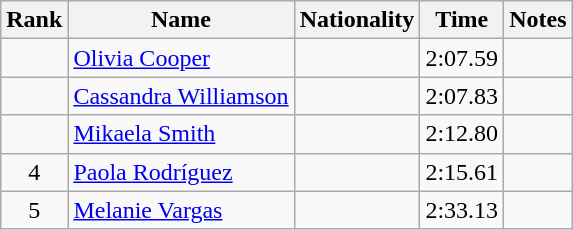<table class="wikitable sortable" style="text-align:center">
<tr>
<th>Rank</th>
<th>Name</th>
<th>Nationality</th>
<th>Time</th>
<th>Notes</th>
</tr>
<tr>
<td></td>
<td align=left><a href='#'>Olivia Cooper</a></td>
<td align=left></td>
<td>2:07.59</td>
<td></td>
</tr>
<tr>
<td></td>
<td align=left><a href='#'>Cassandra Williamson</a></td>
<td align=left></td>
<td>2:07.83</td>
<td></td>
</tr>
<tr>
<td></td>
<td align=left><a href='#'>Mikaela Smith</a></td>
<td align=left></td>
<td>2:12.80</td>
<td></td>
</tr>
<tr>
<td>4</td>
<td align=left><a href='#'>Paola Rodríguez</a></td>
<td align=left></td>
<td>2:15.61</td>
<td></td>
</tr>
<tr>
<td>5</td>
<td align=left><a href='#'>Melanie Vargas</a></td>
<td align=left></td>
<td>2:33.13</td>
<td></td>
</tr>
</table>
